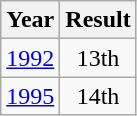<table class="wikitable" style="text-align:center">
<tr>
<th>Year</th>
<th>Result</th>
</tr>
<tr>
<td><a href='#'>1992</a></td>
<td>13th</td>
</tr>
<tr>
<td><a href='#'>1995</a></td>
<td>14th</td>
</tr>
</table>
